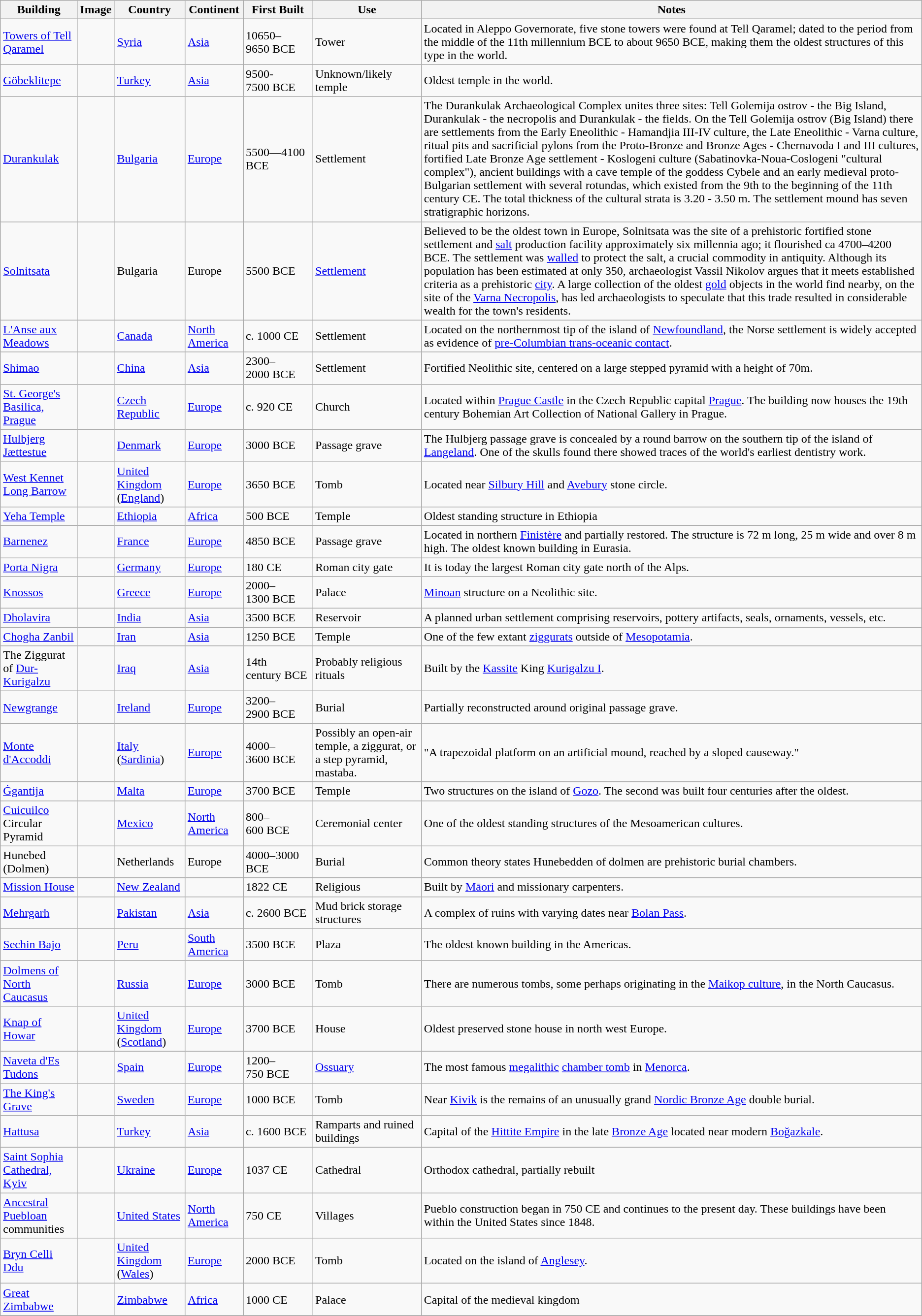<table class="wikitable sortable sticky-header">
<tr>
<th>Building</th>
<th>Image</th>
<th>Country</th>
<th>Continent</th>
<th data-sort-type=number>First Built</th>
<th>Use</th>
<th>Notes</th>
</tr>
<tr>
<td><a href='#'>Towers of Tell Qaramel</a></td>
<td></td>
<td><a href='#'>Syria</a></td>
<td><a href='#'>Asia</a></td>
<td data-sort-value="10650 to –9650">10650–9650 BCE</td>
<td>Tower</td>
<td>Located in Aleppo Governorate, five stone towers were found at Tell Qaramel; dated to the period from the middle of the 11th millennium BCE to about 9650 BCE, making them the oldest structures of this type in the world.</td>
</tr>
<tr>
<td><a href='#'>Göbeklitepe</a></td>
<td></td>
<td><a href='#'>Turkey</a></td>
<td><a href='#'>Asia</a></td>
<td data-sort-value="+1629">9500-7500 BCE</td>
<td>Unknown/likely temple</td>
<td>Oldest temple in the world.</td>
</tr>
<tr>
<td><a href='#'>Durankulak</a></td>
<td></td>
<td><a href='#'>Bulgaria</a></td>
<td><a href='#'>Europe</a></td>
<td>5500—4100 BCE</td>
<td>Settlement</td>
<td>The Durankulak Archaeological Complex unites three sites: Tell Golemija ostrov - the Big Island, Durankulak - the necropolis and Durankulak - the fields. On the Tell Golemija ostrov (Big Island) there are settlements from the Early Eneolithic - Hamandjia III-IV culture, the Late Eneolithic - Varna culture, ritual pits and sacrificial pylons from the Proto-Bronze and Bronze Ages - Chernavoda I and III cultures, fortified Late Bronze Age settlement - Koslogeni culture (Sabatinovka-Noua-Coslogeni "cultural complex"), ancient buildings with a cave temple of the goddess Cybele and an early medieval proto-Bulgarian settlement with several rotundas, which existed from the 9th to the beginning of the 11th century CE. The total thickness of the cultural strata is 3.20 - 3.50 m. The settlement mound has seven stratigraphic horizons.</td>
</tr>
<tr>
<td><a href='#'>Solnitsata</a></td>
<td></td>
<td>Bulgaria</td>
<td>Europe</td>
<td data-sort-value="-5500">5500 BCE </td>
<td><a href='#'>Settlement</a></td>
<td>Believed to be the oldest town in Europe, Solnitsata was the site of a prehistoric fortified stone settlement and <a href='#'>salt</a> production facility approximately six millennia ago; it flourished ca 4700–4200 BCE. The settlement was <a href='#'>walled</a> to protect the salt, a crucial commodity in antiquity. Although its population has been estimated at only 350, archaeologist Vassil Nikolov argues that it meets established criteria as a prehistoric <a href='#'>city</a>. A large collection of the oldest <a href='#'>gold</a> objects in the world find nearby, on the site of the <a href='#'>Varna Necropolis</a>, has led archaeologists to speculate that this trade resulted in considerable wealth for the town's residents.</td>
</tr>
<tr>
<td><a href='#'>L'Anse aux Meadows</a></td>
<td></td>
<td><a href='#'>Canada</a></td>
<td><a href='#'>North America</a></td>
<td data-sort-value="+1000">c. 1000 CE</td>
<td>Settlement</td>
<td>Located on the northernmost tip of the island of <a href='#'>Newfoundland</a>, the Norse settlement is widely accepted as evidence of <a href='#'>pre-Columbian trans-oceanic contact</a>.</td>
</tr>
<tr>
<td><a href='#'>Shimao</a></td>
<td></td>
<td><a href='#'>China</a></td>
<td><a href='#'>Asia</a></td>
<td data-sort-value="-2300">2300–2000 BCE</td>
<td>Settlement</td>
<td>Fortified Neolithic site, centered on a large stepped pyramid with a height of 70m.</td>
</tr>
<tr>
<td><a href='#'>St. George's Basilica, Prague</a></td>
<td></td>
<td><a href='#'>Czech Republic</a></td>
<td><a href='#'>Europe</a></td>
<td data-sort-value="+920">c. 920 CE</td>
<td>Church</td>
<td>Located within <a href='#'>Prague Castle</a> in the Czech Republic capital <a href='#'>Prague</a>. The building now houses the 19th century Bohemian Art Collection of National Gallery in Prague.</td>
</tr>
<tr>
<td><a href='#'>Hulbjerg Jættestue</a></td>
<td></td>
<td><a href='#'>Denmark</a></td>
<td><a href='#'>Europe</a></td>
<td data-sort-value="-3000">3000 BCE</td>
<td>Passage grave</td>
<td>The Hulbjerg passage grave is concealed by a round barrow on the southern tip of the island of <a href='#'>Langeland</a>. One of the skulls found there showed traces of the world's earliest dentistry work.</td>
</tr>
<tr>
<td><a href='#'>West Kennet Long Barrow</a></td>
<td></td>
<td><a href='#'>United Kingdom</a> (<a href='#'>England</a>)</td>
<td><a href='#'>Europe</a></td>
<td data-sort-value="-3650">3650 BCE</td>
<td>Tomb</td>
<td>Located near <a href='#'>Silbury Hill</a> and <a href='#'>Avebury</a> stone circle.</td>
</tr>
<tr>
<td><a href='#'>Yeha Temple</a></td>
<td></td>
<td><a href='#'>Ethiopia</a></td>
<td><a href='#'>Africa</a></td>
<td data-sort-value="-500">500 BCE</td>
<td>Temple</td>
<td>Oldest standing structure in Ethiopia</td>
</tr>
<tr>
<td><a href='#'>Barnenez</a></td>
<td></td>
<td><a href='#'>France</a></td>
<td><a href='#'>Europe</a></td>
<td data-sort-value="-4850">4850 BCE</td>
<td>Passage grave</td>
<td>Located in northern <a href='#'>Finistère</a> and partially restored. The structure is 72 m long, 25 m wide and over 8 m high. The oldest known building in Eurasia.</td>
</tr>
<tr>
<td><a href='#'>Porta Nigra</a></td>
<td></td>
<td><a href='#'>Germany</a></td>
<td><a href='#'>Europe</a></td>
<td data-sort-value="+180">180 CE</td>
<td>Roman city gate</td>
<td>It is today the largest Roman city gate north of the Alps.</td>
</tr>
<tr>
<td><a href='#'>Knossos</a></td>
<td></td>
<td><a href='#'>Greece</a></td>
<td><a href='#'>Europe</a></td>
<td data-sort-value="-2000">2000–1300 BCE</td>
<td>Palace</td>
<td><a href='#'>Minoan</a> structure on a Neolithic site.</td>
</tr>
<tr>
<td><a href='#'>Dholavira</a></td>
<td></td>
<td><a href='#'>India</a></td>
<td><a href='#'>Asia</a></td>
<td data-sort-value="-2600">3500 BCE</td>
<td>Reservoir</td>
<td>A planned urban settlement comprising reservoirs, pottery artifacts, seals, ornaments, vessels, etc.</td>
</tr>
<tr>
<td><a href='#'>Chogha Zanbil</a></td>
<td></td>
<td><a href='#'>Iran</a></td>
<td><a href='#'>Asia</a></td>
<td data-sort-value="-1250">1250 BCE</td>
<td>Temple</td>
<td>One of the few extant <a href='#'>ziggurats</a> outside of <a href='#'>Mesopotamia</a>.</td>
</tr>
<tr>
<td>The Ziggurat of <a href='#'>Dur-Kurigalzu</a></td>
<td></td>
<td><a href='#'>Iraq</a></td>
<td><a href='#'>Asia</a></td>
<td data-sort-value="-1400">14th century BCE</td>
<td>Probably religious rituals</td>
<td>Built by the <a href='#'>Kassite</a> King <a href='#'>Kurigalzu I</a>.</td>
</tr>
<tr>
<td><a href='#'>Newgrange</a></td>
<td></td>
<td><a href='#'>Ireland</a></td>
<td><a href='#'>Europe</a></td>
<td data-sort-value="-3200">3200–2900 BCE</td>
<td>Burial</td>
<td>Partially reconstructed around original passage grave.</td>
</tr>
<tr>
<td><a href='#'>Monte d'Accoddi</a></td>
<td></td>
<td><a href='#'>Italy</a> (<a href='#'>Sardinia</a>)</td>
<td><a href='#'>Europe</a></td>
<td data-sort-value="-4000">4000–3600 BCE</td>
<td>Possibly an open-air temple, a ziggurat, or a step pyramid, mastaba.</td>
<td>"A trapezoidal platform on an artificial mound, reached by a sloped causeway."</td>
</tr>
<tr>
<td><a href='#'>Ġgantija</a></td>
<td></td>
<td><a href='#'>Malta</a></td>
<td><a href='#'>Europe</a></td>
<td data-sort-value="-3700">3700 BCE</td>
<td>Temple</td>
<td>Two structures on the island of <a href='#'>Gozo</a>. The second was built four centuries after the oldest.</td>
</tr>
<tr>
<td><a href='#'>Cuicuilco</a> Circular Pyramid</td>
<td></td>
<td><a href='#'>Mexico</a></td>
<td><a href='#'>North America</a></td>
<td data-sort-value="-800">800–600 BCE</td>
<td>Ceremonial center</td>
<td>One of the oldest standing structures of the Mesoamerican cultures.</td>
</tr>
<tr>
<td>Hunebed (Dolmen)</td>
<td></td>
<td>Netherlands</td>
<td>Europe</td>
<td>4000–3000 BCE</td>
<td>Burial</td>
<td>Common theory states Hunebedden of dolmen are prehistoric burial chambers.</td>
</tr>
<tr>
<td><a href='#'>Mission House</a></td>
<td></td>
<td><a href='#'>New Zealand</a></td>
<td></td>
<td data-sort-value="+1822">1822 CE</td>
<td>Religious</td>
<td>Built by <a href='#'>Māori</a> and missionary carpenters.</td>
</tr>
<tr>
<td><a href='#'>Mehrgarh</a></td>
<td></td>
<td><a href='#'>Pakistan</a></td>
<td><a href='#'>Asia</a></td>
<td data-sort-value="-2600">c. 2600 BCE</td>
<td>Mud brick storage structures</td>
<td>A complex of ruins with varying dates near <a href='#'>Bolan Pass</a>.</td>
</tr>
<tr>
<td><a href='#'>Sechin Bajo</a></td>
<td></td>
<td><a href='#'>Peru</a></td>
<td><a href='#'>South America</a></td>
<td data-sort-value="-3500">3500 BCE</td>
<td>Plaza</td>
<td>The oldest known building in the Americas.</td>
</tr>
<tr>
<td><a href='#'>Dolmens of North Caucasus</a></td>
<td></td>
<td><a href='#'>Russia</a></td>
<td><a href='#'>Europe</a></td>
<td data-sort-value="-3000">3000 BCE</td>
<td>Tomb</td>
<td>There are numerous tombs, some perhaps originating in the <a href='#'>Maikop culture</a>, in the North Caucasus.</td>
</tr>
<tr>
<td><a href='#'>Knap of Howar</a></td>
<td></td>
<td><a href='#'>United Kingdom</a> (<a href='#'>Scotland</a>)</td>
<td><a href='#'>Europe</a></td>
<td data-sort-value="-3700">3700 BCE</td>
<td>House</td>
<td>Oldest preserved stone house in north west Europe.</td>
</tr>
<tr>
<td><a href='#'>Naveta d'Es Tudons</a></td>
<td></td>
<td><a href='#'>Spain</a></td>
<td><a href='#'>Europe</a></td>
<td data-sort-value="-1200">1200–750 BCE</td>
<td><a href='#'>Ossuary</a></td>
<td>The most famous <a href='#'>megalithic</a> <a href='#'>chamber tomb</a> in <a href='#'>Menorca</a>.</td>
</tr>
<tr>
<td><a href='#'>The King's Grave</a></td>
<td></td>
<td><a href='#'>Sweden</a></td>
<td><a href='#'>Europe</a></td>
<td data-sort-value="-1000">1000 BCE</td>
<td>Tomb</td>
<td>Near <a href='#'>Kivik</a> is the remains of an unusually grand <a href='#'>Nordic Bronze Age</a> double burial.</td>
</tr>
<tr>
<td><a href='#'>Hattusa</a></td>
<td></td>
<td><a href='#'>Turkey</a></td>
<td><a href='#'>Asia</a></td>
<td data-sort-value="-1600">c. 1600 BCE</td>
<td>Ramparts and ruined buildings</td>
<td>Capital of the <a href='#'>Hittite Empire</a> in the late <a href='#'>Bronze Age</a> located near modern <a href='#'>Boğazkale</a>.</td>
</tr>
<tr>
<td><a href='#'>Saint Sophia Cathedral, Kyiv</a></td>
<td></td>
<td><a href='#'>Ukraine</a></td>
<td><a href='#'>Europe</a></td>
<td data-sort-value="+1037">1037 CE</td>
<td>Cathedral</td>
<td>Orthodox cathedral, partially rebuilt</td>
</tr>
<tr>
<td><a href='#'>Ancestral Puebloan</a> communities</td>
<td></td>
<td><a href='#'>United States</a></td>
<td><a href='#'>North America</a></td>
<td data-sort-value="+750">750 CE</td>
<td>Villages</td>
<td>Pueblo construction began in 750 CE and continues to the present day. These buildings have been within the United States since 1848.</td>
</tr>
<tr>
<td><a href='#'>Bryn Celli Ddu</a></td>
<td></td>
<td><a href='#'>United Kingdom</a> (<a href='#'>Wales</a>)</td>
<td><a href='#'>Europe</a></td>
<td data-sort-value="-2000">2000 BCE</td>
<td>Tomb</td>
<td>Located on the island of <a href='#'>Anglesey</a>.</td>
</tr>
<tr>
<td><a href='#'>Great Zimbabwe</a></td>
<td></td>
<td><a href='#'>Zimbabwe</a></td>
<td><a href='#'>Africa</a></td>
<td data-sort-value="+1000">1000 CE</td>
<td>Palace</td>
<td>Capital of the medieval kingdom</td>
</tr>
<tr>
</tr>
</table>
